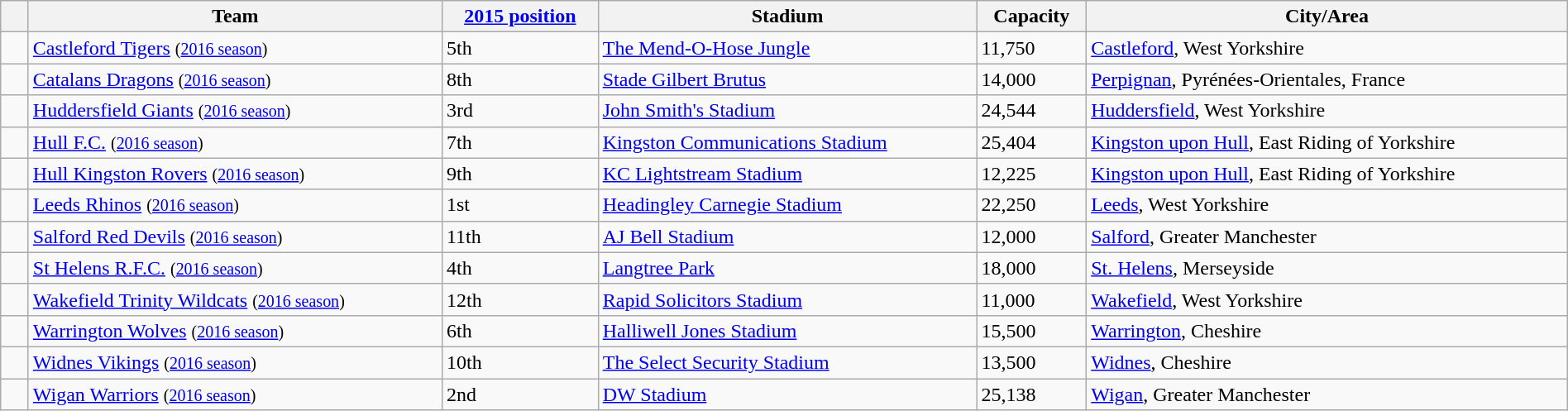<table style="width:100%;" class="wikitable sortable">
<tr>
<th style="width:15px;" class="unsortable"></th>
<th>Team</th>
<th><a href='#'>2015 position</a></th>
<th>Stadium</th>
<th>Capacity</th>
<th>City/Area</th>
</tr>
<tr>
<td></td>
<td> <a href='#'>Castleford Tigers</a> <small>(<a href='#'>2016 season</a>)</small></td>
<td>5th</td>
<td><a href='#'>The Mend-O-Hose Jungle</a></td>
<td>11,750</td>
<td><a href='#'>Castleford</a>, West Yorkshire</td>
</tr>
<tr>
<td></td>
<td> <a href='#'>Catalans Dragons</a> <small>(<a href='#'>2016 season</a>)</small></td>
<td>8th</td>
<td><a href='#'>Stade Gilbert Brutus</a></td>
<td>14,000</td>
<td><a href='#'>Perpignan</a>, Pyrénées-Orientales, France</td>
</tr>
<tr>
<td></td>
<td> <a href='#'>Huddersfield Giants</a> <small>(<a href='#'>2016 season</a>)</small></td>
<td>3rd</td>
<td><a href='#'>John Smith's Stadium</a></td>
<td>24,544</td>
<td><a href='#'>Huddersfield</a>, West Yorkshire</td>
</tr>
<tr>
<td></td>
<td> <a href='#'>Hull F.C.</a> <small>(<a href='#'>2016 season</a>)</small></td>
<td>7th</td>
<td><a href='#'>Kingston Communications Stadium</a></td>
<td>25,404</td>
<td><a href='#'>Kingston upon Hull</a>, East Riding of Yorkshire</td>
</tr>
<tr>
<td></td>
<td> <a href='#'>Hull Kingston Rovers</a> <small>(<a href='#'>2016 season</a>)</small></td>
<td>9th</td>
<td><a href='#'>KC Lightstream Stadium</a></td>
<td>12,225</td>
<td><a href='#'>Kingston upon Hull</a>, East Riding of Yorkshire</td>
</tr>
<tr>
<td></td>
<td> <a href='#'>Leeds Rhinos</a> <small>(<a href='#'>2016 season</a>)</small></td>
<td>1st</td>
<td><a href='#'>Headingley Carnegie Stadium</a></td>
<td>22,250</td>
<td><a href='#'>Leeds</a>, West Yorkshire</td>
</tr>
<tr>
<td></td>
<td> <a href='#'>Salford Red Devils</a> <small>(<a href='#'>2016 season</a>)</small></td>
<td>11th</td>
<td><a href='#'>AJ Bell Stadium</a></td>
<td>12,000</td>
<td><a href='#'>Salford</a>, Greater Manchester</td>
</tr>
<tr>
<td></td>
<td> <a href='#'>St Helens R.F.C.</a> <small>(<a href='#'>2016 season</a>)</small></td>
<td>4th</td>
<td><a href='#'>Langtree Park</a></td>
<td>18,000</td>
<td><a href='#'>St. Helens</a>, Merseyside</td>
</tr>
<tr>
<td></td>
<td> <a href='#'>Wakefield Trinity Wildcats</a> <small>(<a href='#'>2016 season</a>)</small></td>
<td>12th</td>
<td><a href='#'>Rapid Solicitors Stadium</a></td>
<td>11,000</td>
<td><a href='#'>Wakefield</a>, West Yorkshire</td>
</tr>
<tr>
<td></td>
<td> <a href='#'>Warrington Wolves</a> <small>(<a href='#'>2016 season</a>)</small></td>
<td>6th</td>
<td><a href='#'>Halliwell Jones Stadium</a></td>
<td>15,500</td>
<td><a href='#'>Warrington</a>, Cheshire</td>
</tr>
<tr>
<td></td>
<td> <a href='#'>Widnes Vikings</a> <small>(<a href='#'>2016 season</a>)</small></td>
<td>10th</td>
<td><a href='#'>The Select Security Stadium</a></td>
<td>13,500</td>
<td><a href='#'>Widnes</a>, Cheshire</td>
</tr>
<tr>
<td></td>
<td> <a href='#'>Wigan Warriors</a> <small>(<a href='#'>2016 season</a>)</small></td>
<td>2nd</td>
<td><a href='#'>DW Stadium</a></td>
<td>25,138</td>
<td><a href='#'>Wigan</a>, Greater Manchester</td>
</tr>
</table>
